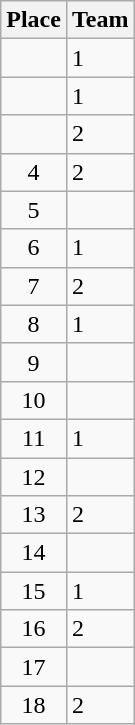<table class="wikitable">
<tr>
<th>Place</th>
<th>Team</th>
</tr>
<tr>
<td align=center></td>
<td> 1</td>
</tr>
<tr>
<td align=center></td>
<td> 1</td>
</tr>
<tr>
<td align=center></td>
<td> 2</td>
</tr>
<tr>
<td align=center>4</td>
<td> 2</td>
</tr>
<tr>
<td align=center>5</td>
<td></td>
</tr>
<tr>
<td align=center>6</td>
<td> 1</td>
</tr>
<tr>
<td align=center>7</td>
<td> 2</td>
</tr>
<tr>
<td align=center>8</td>
<td> 1</td>
</tr>
<tr>
<td align=center>9</td>
<td></td>
</tr>
<tr>
<td align=center>10</td>
<td></td>
</tr>
<tr>
<td align=center>11</td>
<td> 1</td>
</tr>
<tr>
<td align=center>12</td>
<td></td>
</tr>
<tr>
<td align=center>13</td>
<td> 2</td>
</tr>
<tr>
<td align=center>14</td>
<td></td>
</tr>
<tr>
<td align=center>15</td>
<td> 1</td>
</tr>
<tr>
<td align=center>16</td>
<td> 2</td>
</tr>
<tr>
<td align=center>17</td>
<td></td>
</tr>
<tr>
<td align=center>18</td>
<td> 2</td>
</tr>
</table>
